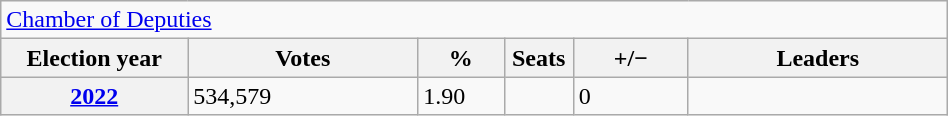<table class=wikitable style="width:50%; border:1px #AAAAFF solid">
<tr>
<td colspan=6><a href='#'>Chamber of Deputies</a></td>
</tr>
<tr>
<th width=13%>Election year</th>
<th width=16%>Votes</th>
<th width=6%>%</th>
<th width=1%>Seats</th>
<th width=8%>+/−</th>
<th width=18%>Leaders</th>
</tr>
<tr>
<th><a href='#'>2022</a></th>
<td>534,579</td>
<td>1.90</td>
<td></td>
<td>0</td>
<td></td>
</tr>
</table>
